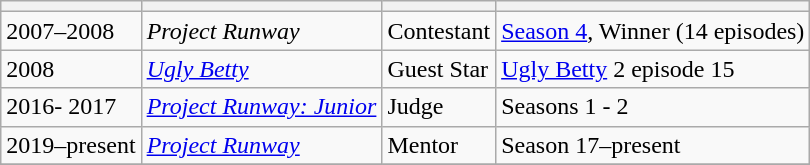<table class="wikitable sortable">
<tr>
<th></th>
<th></th>
<th></th>
<th></th>
</tr>
<tr>
<td>2007–2008</td>
<td><em>Project Runway</em></td>
<td>Contestant</td>
<td><a href='#'>Season 4</a>, Winner (14 episodes)</td>
</tr>
<tr>
<td>2008</td>
<td><a href='#'><em>Ugly Betty</em></a></td>
<td>Guest Star</td>
<td><a href='#'>Ugly Betty</a> 2 episode 15</td>
</tr>
<tr>
<td>2016- 2017</td>
<td><a href='#'><em>Project Runway: Junior</em></a></td>
<td>Judge</td>
<td>Seasons 1 - 2</td>
</tr>
<tr>
<td>2019–present</td>
<td><em><a href='#'>Project Runway</a></em></td>
<td>Mentor</td>
<td>Season 17–present</td>
</tr>
<tr>
</tr>
</table>
